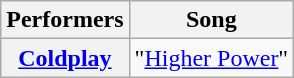<table class="wikitable unsortable" style="text-align:center;">
<tr>
<th scope="col">Performers</th>
<th scope="col">Song</th>
</tr>
<tr>
<th scope="row"><a href='#'>Coldplay</a></th>
<td>"<a href='#'>Higher Power</a>"</td>
</tr>
</table>
